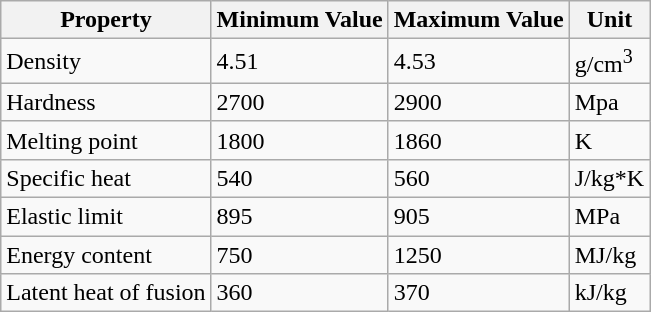<table class="wikitable">
<tr>
<th>Property</th>
<th>Minimum Value</th>
<th>Maximum Value</th>
<th>Unit</th>
</tr>
<tr>
<td>Density</td>
<td>4.51</td>
<td>4.53</td>
<td>g/cm<sup>3</sup></td>
</tr>
<tr>
<td>Hardness</td>
<td>2700</td>
<td>2900</td>
<td>Mpa</td>
</tr>
<tr>
<td>Melting point</td>
<td>1800</td>
<td>1860</td>
<td>K</td>
</tr>
<tr>
<td>Specific heat</td>
<td>540</td>
<td>560</td>
<td>J/kg*K</td>
</tr>
<tr>
<td>Elastic limit</td>
<td>895</td>
<td>905</td>
<td>MPa</td>
</tr>
<tr>
<td>Energy content</td>
<td>750</td>
<td>1250</td>
<td>MJ/kg</td>
</tr>
<tr>
<td>Latent heat of fusion</td>
<td>360</td>
<td>370</td>
<td>kJ/kg</td>
</tr>
</table>
